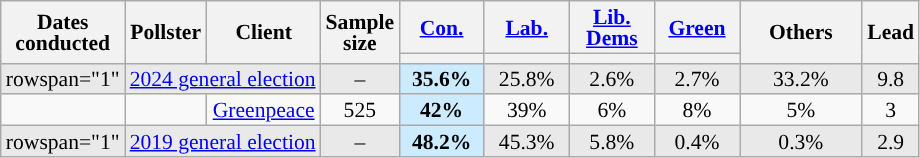<table class="wikitable sortable mw-datatable" style="text-align:center; font-size:90%; line-height:14px;">
<tr>
<th rowspan="2">Dates <br>conducted</th>
<th rowspan="2">Pollster</th>
<th rowspan="2">Client</th>
<th rowspan="2" data-sort-type="number">Sample <br>size</th>
<th class="unsortable" style="width:50px;"><a href='#'>Con.</a></th>
<th class="unsortable" style="width:50px;"><a href='#'>Lab.</a></th>
<th class="unsortable" style="width:50px;"><a href='#'>Lib. Dems</a></th>
<th class="unsortable" style="width:50px;"><a href='#'>Green</a></th>
<th rowspan="2" class="unsortable" style="width:75px;">Others</th>
<th rowspan="2" data-sort-type="number">Lead</th>
</tr>
<tr>
<th data-sort-type="number" style="background:"></th>
<th data-sort-type="number" style="background:"></th>
<th data-sort-type="number" style="background:"></th>
<th data-sort-type="number" style="background:"></th>
</tr>
<tr style="background:#e9e9e9;">
<td>rowspan="1" </td>
<td colspan="2" rowspan="1"><a href='#'>2024 general election</a></td>
<td>–</td>
<td style="background:#CCEBFF;"><strong>35.6%</strong></td>
<td>25.8%</td>
<td>2.6%</td>
<td>2.7%</td>
<td>33.2%</td>
<td style="background:">9.8</td>
</tr>
<tr>
<td></td>
<td></td>
<td><a href='#'>Greenpeace</a></td>
<td>525</td>
<td style="background:#CCEBFF;"><strong>42%</strong></td>
<td>39%</td>
<td>6%</td>
<td>8%</td>
<td>5%</td>
<td style="background:">3</td>
</tr>
<tr style="background:#e9e9e9;">
<td>rowspan="1" </td>
<td colspan="2" rowspan="1"><a href='#'>2019 general election</a></td>
<td>–</td>
<td style="background:#CCEBFF;"><strong>48.2%</strong></td>
<td>45.3%</td>
<td>5.8%</td>
<td>0.4%</td>
<td>0.3%</td>
<td style="background:">2.9</td>
</tr>
</table>
